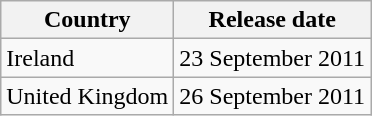<table class="wikitable">
<tr>
<th>Country</th>
<th>Release date</th>
</tr>
<tr>
<td>Ireland</td>
<td>23 September 2011</td>
</tr>
<tr>
<td>United Kingdom</td>
<td>26 September 2011</td>
</tr>
</table>
